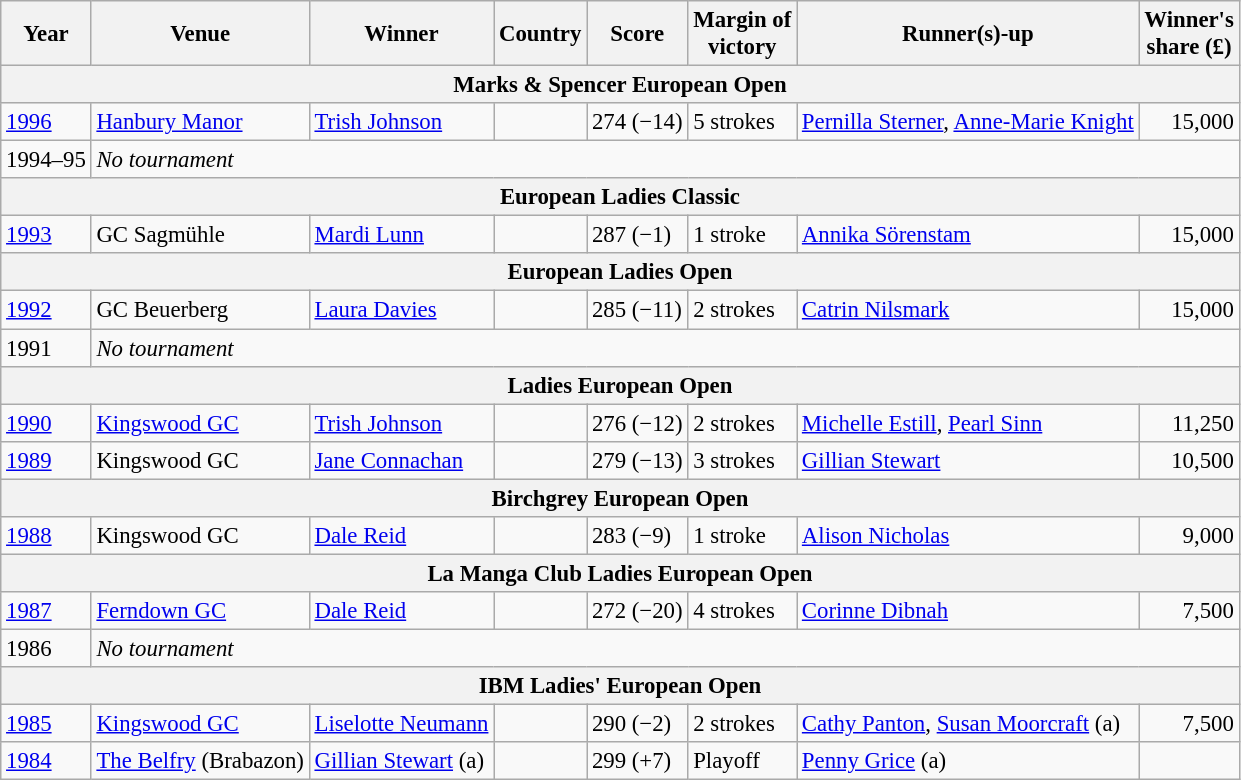<table class=wikitable style="font-size:95%">
<tr>
<th>Year</th>
<th>Venue</th>
<th>Winner</th>
<th>Country</th>
<th>Score</th>
<th>Margin of<br>victory</th>
<th>Runner(s)-up</th>
<th>Winner's<br>share (£)</th>
</tr>
<tr>
<th colspan=8>Marks & Spencer European Open</th>
</tr>
<tr>
<td><a href='#'>1996</a></td>
<td><a href='#'>Hanbury Manor</a></td>
<td><a href='#'>Trish Johnson</a></td>
<td></td>
<td>274 (−14)</td>
<td>5 strokes</td>
<td> <a href='#'>Pernilla Sterner</a>,  <a href='#'>Anne-Marie Knight</a></td>
<td align=right>15,000</td>
</tr>
<tr>
<td>1994–95</td>
<td colspan=7><em>No tournament</em></td>
</tr>
<tr>
<th colspan=8>European Ladies Classic</th>
</tr>
<tr>
<td><a href='#'>1993</a></td>
<td>GC Sagmühle</td>
<td><a href='#'>Mardi Lunn</a></td>
<td></td>
<td>287 (−1)</td>
<td>1 stroke</td>
<td> <a href='#'>Annika Sörenstam</a></td>
<td align=right>15,000</td>
</tr>
<tr>
<th colspan=8>European Ladies Open</th>
</tr>
<tr>
<td><a href='#'>1992</a></td>
<td>GC Beuerberg</td>
<td><a href='#'>Laura Davies</a></td>
<td></td>
<td>285 (−11)</td>
<td>2 strokes</td>
<td> <a href='#'>Catrin Nilsmark</a></td>
<td align=right>15,000</td>
</tr>
<tr>
<td>1991</td>
<td colspan=7><em>No tournament</em></td>
</tr>
<tr>
<th colspan=8>Ladies European Open</th>
</tr>
<tr>
<td><a href='#'>1990</a></td>
<td><a href='#'>Kingswood GC</a></td>
<td><a href='#'>Trish Johnson</a></td>
<td></td>
<td>276 (−12)</td>
<td>2 strokes</td>
<td> <a href='#'>Michelle Estill</a>,  <a href='#'>Pearl Sinn</a></td>
<td align=right>11,250</td>
</tr>
<tr>
<td><a href='#'>1989</a></td>
<td>Kingswood GC</td>
<td><a href='#'>Jane Connachan</a></td>
<td></td>
<td>279 (−13)</td>
<td>3 strokes</td>
<td> <a href='#'>Gillian Stewart</a></td>
<td align=right>10,500</td>
</tr>
<tr>
<th colspan=8>Birchgrey European Open</th>
</tr>
<tr>
<td><a href='#'>1988</a></td>
<td>Kingswood GC</td>
<td><a href='#'>Dale Reid</a></td>
<td></td>
<td>283 (−9)</td>
<td>1 stroke</td>
<td> <a href='#'>Alison Nicholas</a></td>
<td align=right>9,000</td>
</tr>
<tr>
<th colspan=8>La Manga Club Ladies European Open</th>
</tr>
<tr>
<td><a href='#'>1987</a></td>
<td><a href='#'>Ferndown GC</a></td>
<td><a href='#'>Dale Reid</a></td>
<td></td>
<td>272 (−20)</td>
<td>4 strokes</td>
<td> <a href='#'>Corinne Dibnah</a></td>
<td align=right>7,500</td>
</tr>
<tr>
<td>1986</td>
<td colspan=7><em>No tournament</em></td>
</tr>
<tr>
<th colspan=8>IBM Ladies' European Open</th>
</tr>
<tr>
<td><a href='#'>1985</a></td>
<td><a href='#'>Kingswood GC</a></td>
<td><a href='#'>Liselotte Neumann</a></td>
<td></td>
<td>290 (−2)</td>
<td>2 strokes</td>
<td> <a href='#'>Cathy Panton</a>,  <a href='#'>Susan Moorcraft</a> (a)</td>
<td align=right>7,500</td>
</tr>
<tr>
<td><a href='#'>1984</a></td>
<td><a href='#'>The Belfry</a> (Brabazon)</td>
<td><a href='#'>Gillian Stewart</a> (a)</td>
<td></td>
<td>299 (+7)</td>
<td>Playoff</td>
<td> <a href='#'>Penny Grice</a> (a)</td>
<td align=right></td>
</tr>
</table>
